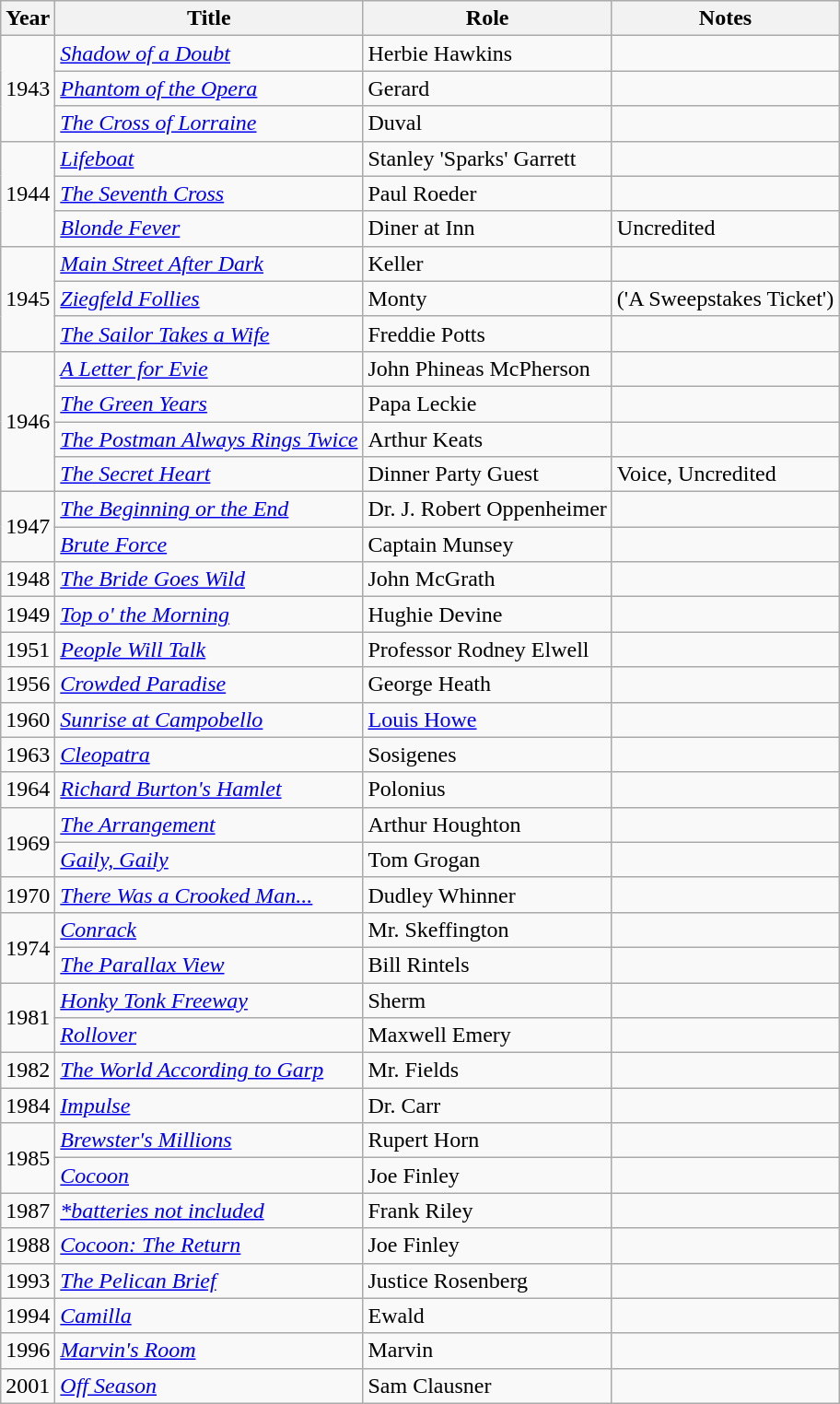<table class="wikitable sortable">
<tr>
<th>Year</th>
<th>Title</th>
<th>Role</th>
<th class="unsortable">Notes</th>
</tr>
<tr>
<td rowspan=3>1943</td>
<td><em><a href='#'>Shadow of a Doubt</a></em></td>
<td>Herbie Hawkins</td>
<td></td>
</tr>
<tr>
<td><em><a href='#'>Phantom of the Opera</a></em></td>
<td>Gerard</td>
<td></td>
</tr>
<tr>
<td data-sort-value="Cross of Lorraine, The"><em><a href='#'>The Cross of Lorraine</a></em></td>
<td>Duval</td>
<td></td>
</tr>
<tr>
<td rowspan=3>1944</td>
<td><em><a href='#'>Lifeboat</a></em></td>
<td>Stanley 'Sparks' Garrett</td>
<td></td>
</tr>
<tr>
<td data-sort-value="Seventh Cross, The"><em><a href='#'>The Seventh Cross</a></em></td>
<td>Paul Roeder</td>
<td></td>
</tr>
<tr>
<td><em><a href='#'>Blonde Fever</a></em></td>
<td>Diner at Inn</td>
<td>Uncredited</td>
</tr>
<tr>
<td rowspan=3>1945</td>
<td><em><a href='#'>Main Street After Dark</a></em></td>
<td>Keller</td>
<td></td>
</tr>
<tr>
<td><em><a href='#'>Ziegfeld Follies</a></em></td>
<td>Monty</td>
<td>('A Sweepstakes Ticket')</td>
</tr>
<tr>
<td data-sort-value="Sailor Takes a Wife, The"><em><a href='#'>The Sailor Takes a Wife</a></em></td>
<td>Freddie Potts</td>
<td></td>
</tr>
<tr>
<td rowspan=4>1946</td>
<td data-sort-value="Letter for Evie, A"><em><a href='#'>A Letter for Evie</a></em></td>
<td>John Phineas McPherson</td>
<td></td>
</tr>
<tr>
<td data-sort-value="Green Years, The"><em><a href='#'>The Green Years</a></em></td>
<td>Papa Leckie</td>
<td></td>
</tr>
<tr>
<td data-sort-value="Postman Always Rings Twice, The"><em><a href='#'>The Postman Always Rings Twice</a></em></td>
<td>Arthur Keats</td>
<td></td>
</tr>
<tr>
<td data-sort-value="Secret Heart, The"><em><a href='#'>The Secret Heart</a></em></td>
<td>Dinner Party Guest</td>
<td>Voice, Uncredited</td>
</tr>
<tr>
<td rowspan=2>1947</td>
<td data-sort-value="Beginning or the End, The"><em><a href='#'>The Beginning or the End</a></em></td>
<td>Dr. J. Robert Oppenheimer</td>
<td></td>
</tr>
<tr>
<td><em><a href='#'>Brute Force</a></em></td>
<td>Captain Munsey</td>
<td></td>
</tr>
<tr>
<td>1948</td>
<td data-sort-value="Bride Goes Wild, The"><em><a href='#'>The Bride Goes Wild</a></em></td>
<td>John McGrath</td>
<td></td>
</tr>
<tr>
<td>1949</td>
<td><em><a href='#'>Top o' the Morning</a></em></td>
<td>Hughie Devine</td>
<td></td>
</tr>
<tr>
<td>1951</td>
<td><em><a href='#'>People Will Talk</a></em></td>
<td>Professor Rodney Elwell</td>
<td></td>
</tr>
<tr>
<td>1956</td>
<td><em><a href='#'>Crowded Paradise</a></em></td>
<td>George Heath</td>
<td></td>
</tr>
<tr>
<td>1960</td>
<td><em><a href='#'>Sunrise at Campobello</a></em></td>
<td><a href='#'>Louis Howe</a></td>
<td></td>
</tr>
<tr>
<td>1963</td>
<td><em><a href='#'>Cleopatra</a></em></td>
<td>Sosigenes</td>
<td></td>
</tr>
<tr>
<td>1964</td>
<td><em><a href='#'>Richard Burton's Hamlet</a></em></td>
<td>Polonius</td>
<td></td>
</tr>
<tr>
<td rowspan=2>1969</td>
<td data-sort-value="Arrangement, The"><em><a href='#'>The Arrangement</a></em></td>
<td>Arthur Houghton</td>
<td></td>
</tr>
<tr>
<td><em><a href='#'>Gaily, Gaily</a></em></td>
<td>Tom Grogan</td>
<td></td>
</tr>
<tr>
<td>1970</td>
<td><em><a href='#'>There Was a Crooked Man...</a></em></td>
<td>Dudley Whinner</td>
<td></td>
</tr>
<tr>
<td rowspan=2>1974</td>
<td><em><a href='#'>Conrack</a></em></td>
<td>Mr. Skeffington</td>
<td></td>
</tr>
<tr>
<td data-sort-value="Parallax View, The"><em><a href='#'>The Parallax View</a></em></td>
<td>Bill Rintels</td>
<td></td>
</tr>
<tr>
<td rowspan=2>1981</td>
<td><em><a href='#'>Honky Tonk Freeway</a></em></td>
<td>Sherm</td>
<td></td>
</tr>
<tr>
<td><em><a href='#'>Rollover</a></em></td>
<td>Maxwell Emery</td>
<td></td>
</tr>
<tr>
<td>1982</td>
<td data-sort-value="World According to Garp, The"><em><a href='#'>The World According to Garp</a></em></td>
<td>Mr. Fields</td>
<td></td>
</tr>
<tr>
<td>1984</td>
<td><em><a href='#'>Impulse</a></em></td>
<td>Dr. Carr</td>
<td></td>
</tr>
<tr>
<td rowspan=2>1985</td>
<td><em><a href='#'>Brewster's Millions</a></em></td>
<td>Rupert Horn</td>
<td></td>
</tr>
<tr>
<td><em><a href='#'>Cocoon</a></em></td>
<td>Joe Finley</td>
<td></td>
</tr>
<tr>
<td>1987</td>
<td data-sort-value="batteries not included"><em><a href='#'>*batteries not included</a></em></td>
<td>Frank Riley</td>
<td></td>
</tr>
<tr>
<td>1988</td>
<td><em><a href='#'>Cocoon: The Return</a></em></td>
<td>Joe Finley</td>
<td></td>
</tr>
<tr>
<td>1993</td>
<td data-sort-value="Pelican Brief, The"><em><a href='#'>The Pelican Brief</a></em></td>
<td>Justice Rosenberg</td>
<td></td>
</tr>
<tr>
<td>1994</td>
<td><em><a href='#'>Camilla</a></em></td>
<td>Ewald</td>
<td></td>
</tr>
<tr>
<td>1996</td>
<td><em><a href='#'>Marvin's Room</a></em></td>
<td>Marvin</td>
<td></td>
</tr>
<tr>
<td>2001</td>
<td><em><a href='#'>Off Season</a></em></td>
<td>Sam Clausner</td>
<td></td>
</tr>
</table>
